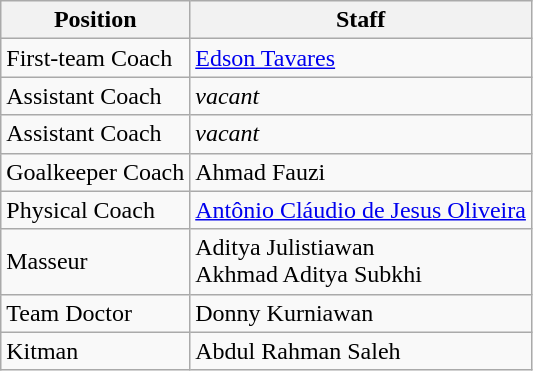<table class="wikitable">
<tr>
<th>Position</th>
<th>Staff</th>
</tr>
<tr>
<td>First-team Coach</td>
<td> <a href='#'>Edson Tavares</a></td>
</tr>
<tr>
<td>Assistant Coach</td>
<td><em>vacant</em></td>
</tr>
<tr>
<td>Assistant Coach</td>
<td><em>vacant</em></td>
</tr>
<tr>
<td>Goalkeeper Coach</td>
<td> Ahmad Fauzi</td>
</tr>
<tr>
<td>Physical Coach</td>
<td> <a href='#'>Antônio Cláudio de Jesus Oliveira</a></td>
</tr>
<tr>
<td>Masseur</td>
<td> Aditya Julistiawan <br>  Akhmad Aditya Subkhi</td>
</tr>
<tr>
<td>Team Doctor</td>
<td> Donny Kurniawan</td>
</tr>
<tr>
<td>Kitman</td>
<td> Abdul Rahman Saleh</td>
</tr>
</table>
